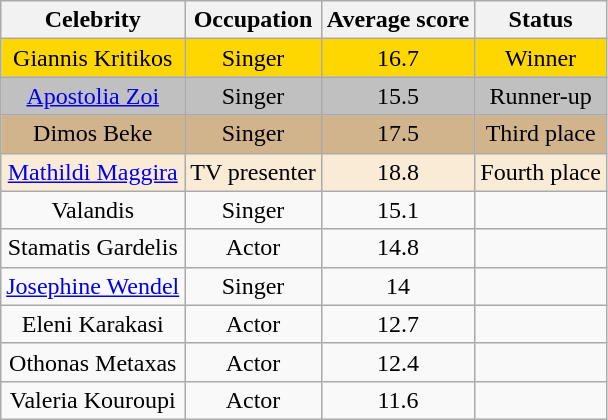<table class="wikitable sortable" style="text-align:center;">
<tr>
<th>Celebrity</th>
<th>Occupation</th>
<th>Average score</th>
<th>Status</th>
</tr>
<tr>
<td bgcolor="gold">Giannis Kritikos</td>
<td bgcolor="gold">Singer</td>
<td bgcolor="gold">16.7</td>
<td bgcolor="gold">Winner</td>
</tr>
<tr>
<td bgcolor="silver"><a href='#'>Apostolia Zoi</a></td>
<td bgcolor="silver">Singer</td>
<td bgcolor="silver">15.5</td>
<td bgcolor="silver">Runner-up</td>
</tr>
<tr>
<td bgcolor="tan">Dimos Beke</td>
<td bgcolor="tan">Singer</td>
<td bgcolor="tan">17.5</td>
<td bgcolor="tan">Third place</td>
</tr>
<tr bgcolor=antiquewhite>
<td><a href='#'>Mathildi Maggira</a></td>
<td>TV presenter</td>
<td>18.8</td>
<td>Fourth place</td>
</tr>
<tr>
<td>Valandis</td>
<td>Singer</td>
<td>15.1</td>
<td></td>
</tr>
<tr>
<td>Stamatis Gardelis</td>
<td>Actor</td>
<td>14.8</td>
<td></td>
</tr>
<tr>
<td><a href='#'>Josephine Wendel</a></td>
<td>Singer</td>
<td>14</td>
<td></td>
</tr>
<tr>
<td>Eleni Karakasi</td>
<td>Actor</td>
<td>12.7</td>
<td></td>
</tr>
<tr>
<td>Othonas Metaxas</td>
<td>Actor</td>
<td>12.4</td>
<td></td>
</tr>
<tr>
<td>Valeria Kouroupi</td>
<td>Actor</td>
<td>11.6</td>
<td></td>
</tr>
</table>
